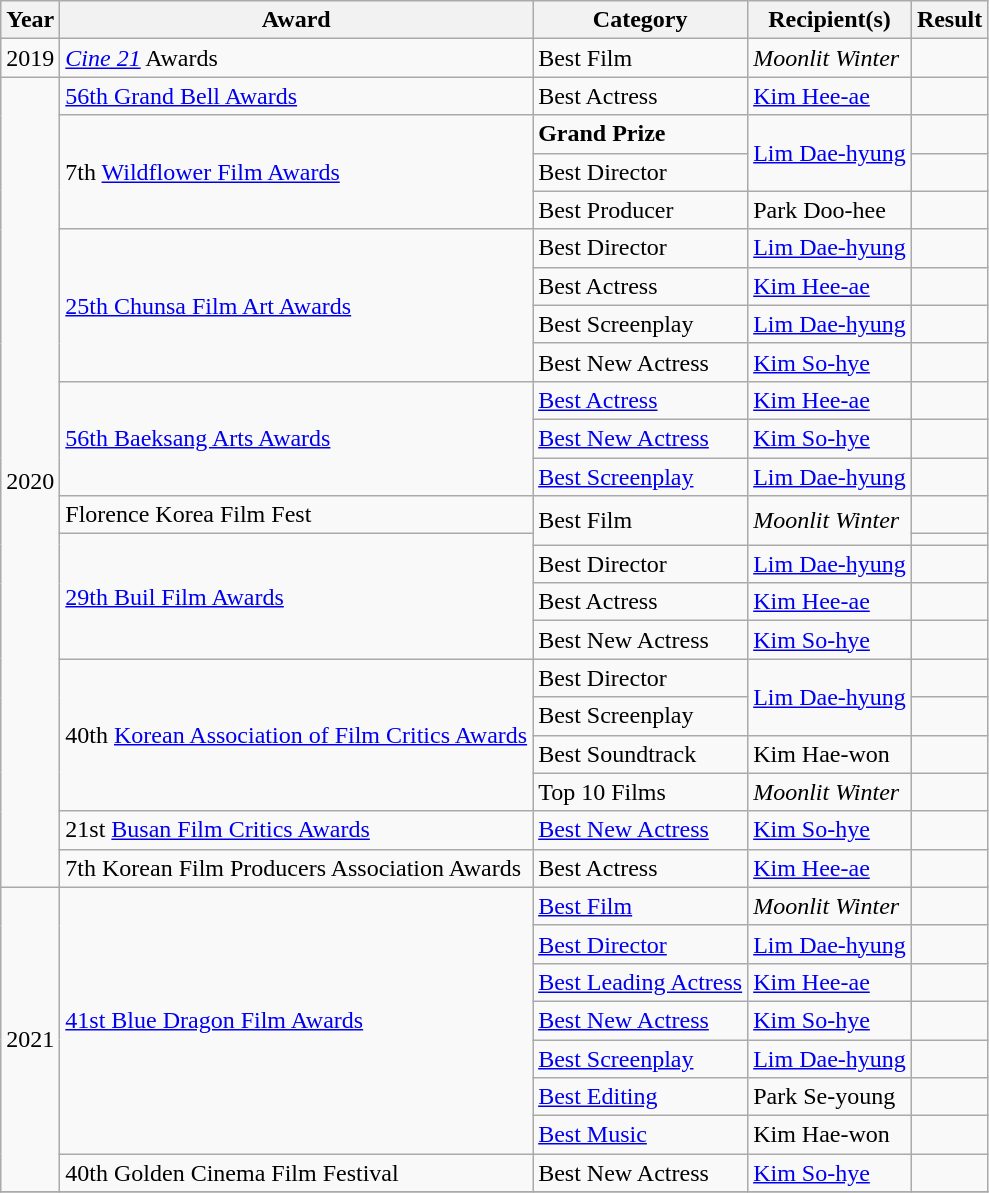<table class="wikitable plainrowheaders sortable">
<tr>
<th>Year</th>
<th>Award</th>
<th>Category</th>
<th>Recipient(s)</th>
<th>Result</th>
</tr>
<tr>
<td>2019</td>
<td><em><a href='#'>Cine 21</a></em> Awards</td>
<td>Best Film</td>
<td><em>Moonlit Winter</em></td>
<td></td>
</tr>
<tr>
<td rowspan="22">2020</td>
<td><a href='#'>56th Grand Bell Awards</a></td>
<td>Best Actress</td>
<td><a href='#'>Kim Hee-ae</a></td>
<td></td>
</tr>
<tr>
<td rowspan="3">7th <a href='#'>Wildflower Film Awards</a></td>
<td><strong>Grand Prize</strong></td>
<td rowspan="2"><a href='#'>Lim Dae-hyung</a></td>
<td></td>
</tr>
<tr>
<td>Best Director</td>
<td></td>
</tr>
<tr>
<td>Best Producer</td>
<td>Park Doo-hee</td>
<td></td>
</tr>
<tr>
<td rowspan="4"><a href='#'>25th Chunsa Film Art Awards</a></td>
<td>Best Director</td>
<td><a href='#'>Lim Dae-hyung</a></td>
<td></td>
</tr>
<tr>
<td>Best Actress</td>
<td><a href='#'>Kim Hee-ae</a></td>
<td></td>
</tr>
<tr>
<td>Best Screenplay</td>
<td><a href='#'>Lim Dae-hyung</a></td>
<td></td>
</tr>
<tr>
<td>Best New Actress</td>
<td><a href='#'>Kim So-hye</a></td>
<td></td>
</tr>
<tr>
<td rowspan="3"><a href='#'>56th Baeksang Arts Awards</a></td>
<td><a href='#'>Best Actress</a></td>
<td><a href='#'>Kim Hee-ae</a></td>
<td></td>
</tr>
<tr>
<td><a href='#'>Best New Actress</a></td>
<td><a href='#'>Kim So-hye</a></td>
<td></td>
</tr>
<tr>
<td><a href='#'>Best Screenplay</a></td>
<td><a href='#'>Lim Dae-hyung</a></td>
<td></td>
</tr>
<tr>
<td>Florence Korea Film Fest</td>
<td rowspan="2">Best Film</td>
<td rowspan="2"><em>Moonlit Winter</em></td>
<td></td>
</tr>
<tr>
<td rowspan="4"><a href='#'>29th Buil Film Awards</a></td>
<td></td>
</tr>
<tr>
<td>Best Director</td>
<td><a href='#'>Lim Dae-hyung</a></td>
<td></td>
</tr>
<tr>
<td>Best Actress</td>
<td><a href='#'>Kim Hee-ae</a></td>
<td></td>
</tr>
<tr>
<td>Best New Actress</td>
<td><a href='#'>Kim So-hye</a></td>
<td></td>
</tr>
<tr>
<td rowspan="4">40th <a href='#'>Korean Association of Film Critics Awards</a></td>
<td>Best Director</td>
<td rowspan="2"><a href='#'>Lim Dae-hyung</a></td>
<td></td>
</tr>
<tr>
<td>Best Screenplay</td>
<td></td>
</tr>
<tr>
<td>Best Soundtrack</td>
<td>Kim Hae-won</td>
<td></td>
</tr>
<tr>
<td>Top 10 Films</td>
<td><em>Moonlit Winter</em></td>
<td></td>
</tr>
<tr>
<td>21st <a href='#'>Busan Film Critics Awards</a></td>
<td><a href='#'>Best New Actress</a></td>
<td><a href='#'>Kim So-hye</a></td>
<td></td>
</tr>
<tr>
<td>7th Korean Film Producers Association Awards</td>
<td>Best Actress</td>
<td><a href='#'>Kim Hee-ae</a></td>
<td></td>
</tr>
<tr>
<td rowspan="8">2021</td>
<td rowspan="7"><a href='#'>41st Blue Dragon Film Awards</a></td>
<td><a href='#'>Best Film</a></td>
<td><em>Moonlit Winter</em></td>
<td></td>
</tr>
<tr>
<td><a href='#'>Best Director</a></td>
<td><a href='#'>Lim Dae-hyung</a></td>
<td></td>
</tr>
<tr>
<td><a href='#'>Best Leading Actress</a></td>
<td><a href='#'>Kim Hee-ae</a></td>
<td></td>
</tr>
<tr>
<td><a href='#'>Best New Actress</a></td>
<td><a href='#'>Kim So-hye</a></td>
<td></td>
</tr>
<tr>
<td><a href='#'>Best Screenplay</a></td>
<td><a href='#'>Lim Dae-hyung</a></td>
<td></td>
</tr>
<tr>
<td><a href='#'>Best Editing</a></td>
<td>Park Se-young</td>
<td></td>
</tr>
<tr>
<td><a href='#'>Best Music</a></td>
<td>Kim Hae-won</td>
<td></td>
</tr>
<tr>
<td>40th Golden Cinema Film Festival</td>
<td>Best New Actress</td>
<td><a href='#'>Kim So-hye</a></td>
<td></td>
</tr>
<tr>
</tr>
</table>
